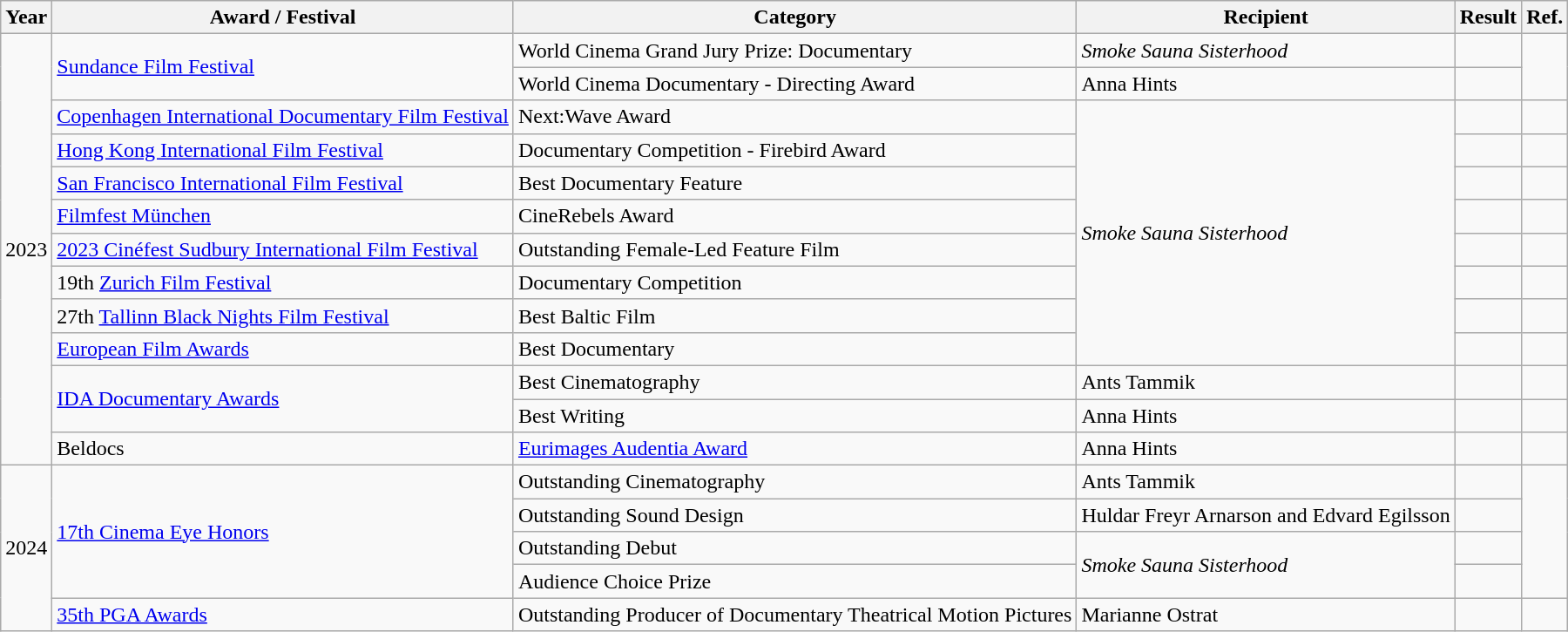<table class="wikitable">
<tr>
<th>Year</th>
<th>Award / Festival</th>
<th>Category</th>
<th>Recipient</th>
<th>Result</th>
<th>Ref.</th>
</tr>
<tr>
<td rowspan="13">2023</td>
<td rowspan="2"><a href='#'>Sundance Film Festival</a></td>
<td>World Cinema Grand Jury Prize: Documentary</td>
<td><em>Smoke Sauna Sisterhood</em></td>
<td></td>
<td rowspan="2"></td>
</tr>
<tr>
<td>World Cinema Documentary - Directing Award</td>
<td>Anna Hints</td>
<td></td>
</tr>
<tr>
<td><a href='#'>Copenhagen International Documentary Film Festival</a></td>
<td>Next:Wave Award</td>
<td rowspan="8"><em>Smoke Sauna Sisterhood</em></td>
<td></td>
<td></td>
</tr>
<tr>
<td><a href='#'>Hong Kong International Film Festival</a></td>
<td>Documentary Competition - Firebird Award</td>
<td></td>
<td></td>
</tr>
<tr>
<td><a href='#'>San Francisco International Film Festival</a></td>
<td>Best Documentary Feature</td>
<td></td>
<td></td>
</tr>
<tr>
<td><a href='#'>Filmfest München</a></td>
<td>CineRebels Award</td>
<td></td>
<td></td>
</tr>
<tr>
<td><a href='#'>2023 Cinéfest Sudbury International Film Festival</a></td>
<td>Outstanding Female-Led Feature Film</td>
<td></td>
<td></td>
</tr>
<tr>
<td>19th <a href='#'>Zurich Film Festival</a></td>
<td>Documentary Competition</td>
<td></td>
<td></td>
</tr>
<tr>
<td>27th <a href='#'>Tallinn Black Nights Film Festival</a></td>
<td>Best Baltic Film</td>
<td></td>
<td></td>
</tr>
<tr>
<td><a href='#'>European Film Awards</a></td>
<td>Best Documentary</td>
<td></td>
<td></td>
</tr>
<tr>
<td rowspan="2"><a href='#'>IDA Documentary Awards</a></td>
<td>Best Cinematography</td>
<td>Ants Tammik</td>
<td></td>
<td></td>
</tr>
<tr>
<td>Best Writing</td>
<td>Anna Hints</td>
<td></td>
<td></td>
</tr>
<tr>
<td>Beldocs</td>
<td><a href='#'>Eurimages Audentia Award</a></td>
<td>Anna Hints</td>
<td></td>
<td></td>
</tr>
<tr>
<td rowspan="5">2024</td>
<td rowspan="4"><a href='#'>17th Cinema Eye Honors</a></td>
<td>Outstanding Cinematography</td>
<td>Ants Tammik</td>
<td></td>
<td rowspan="4"></td>
</tr>
<tr>
<td>Outstanding Sound Design</td>
<td>Huldar Freyr Arnarson and Edvard Egilsson</td>
<td></td>
</tr>
<tr>
<td>Outstanding Debut</td>
<td rowspan="2"><em>Smoke Sauna Sisterhood</em></td>
<td></td>
</tr>
<tr>
<td>Audience Choice Prize</td>
<td></td>
</tr>
<tr>
<td><a href='#'>35th PGA Awards</a></td>
<td>Outstanding Producer of Documentary Theatrical Motion Pictures</td>
<td>Marianne Ostrat</td>
<td></td>
<td></td>
</tr>
</table>
